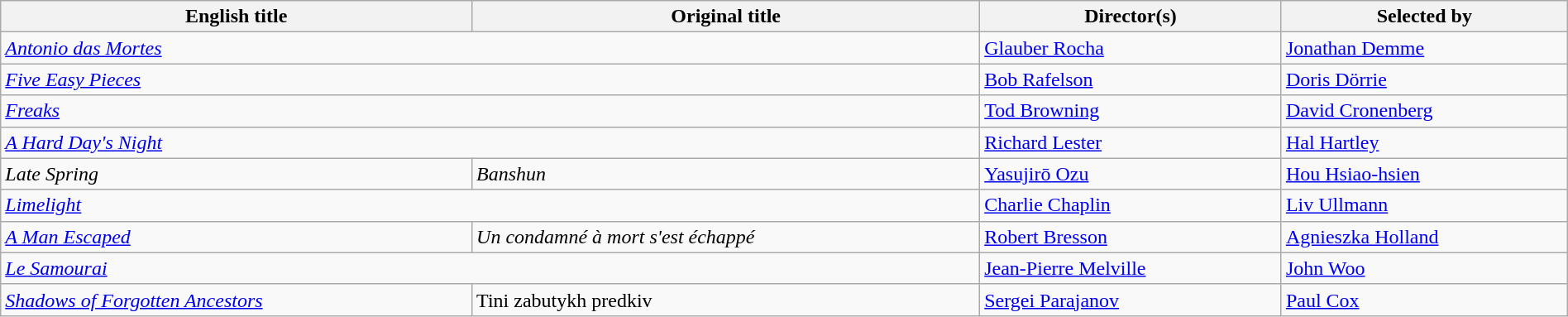<table class="wikitable sortable" style="width:100%; margin-bottom:4px">
<tr>
<th>English title</th>
<th>Original title</th>
<th>Director(s)</th>
<th>Selected by</th>
</tr>
<tr>
<td colspan=2><em><a href='#'>Antonio das Mortes</a></em></td>
<td><a href='#'>Glauber Rocha</a></td>
<td><a href='#'>Jonathan Demme</a></td>
</tr>
<tr>
<td colspan=2><em><a href='#'>Five Easy Pieces</a></em></td>
<td><a href='#'>Bob Rafelson</a></td>
<td><a href='#'>Doris Dörrie</a></td>
</tr>
<tr>
<td colspan=2><em><a href='#'>Freaks</a></em></td>
<td><a href='#'>Tod Browning</a></td>
<td><a href='#'>David Cronenberg</a></td>
</tr>
<tr>
<td colspan=2><em><a href='#'>A Hard Day's Night</a></em></td>
<td><a href='#'>Richard Lester</a></td>
<td><a href='#'>Hal Hartley</a></td>
</tr>
<tr>
<td><em>Late Spring</em></td>
<td><em>Banshun</em></td>
<td><a href='#'>Yasujirō Ozu</a></td>
<td><a href='#'>Hou Hsiao-hsien</a></td>
</tr>
<tr>
<td colspan=2><em><a href='#'>Limelight</a></em></td>
<td><a href='#'>Charlie Chaplin</a></td>
<td><a href='#'>Liv Ullmann</a></td>
</tr>
<tr>
<td><em><a href='#'>A Man Escaped</a></em></td>
<td><em>Un condamné à mort s'est échappé</em></td>
<td><a href='#'>Robert Bresson</a></td>
<td><a href='#'>Agnieszka Holland</a></td>
</tr>
<tr>
<td colspan=2><em><a href='#'>Le Samourai</a></em></td>
<td><a href='#'>Jean-Pierre Melville</a></td>
<td><a href='#'>John Woo</a></td>
</tr>
<tr>
<td><em><a href='#'>Shadows of Forgotten Ancestors</a></em></td>
<td>Tini zabutykh predkiv</td>
<td><a href='#'>Sergei Parajanov</a></td>
<td><a href='#'>Paul Cox</a></td>
</tr>
</table>
